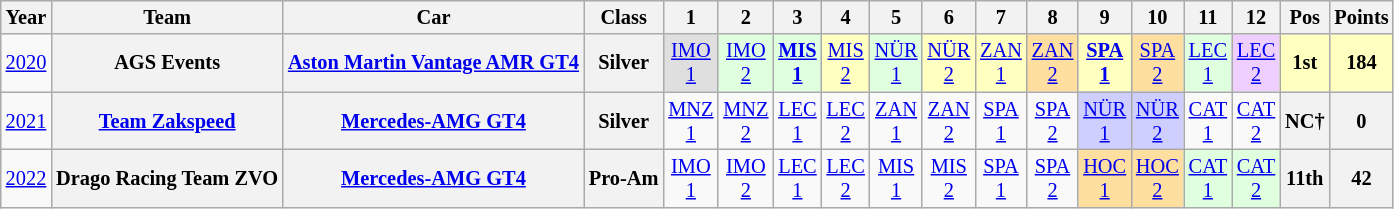<table class="wikitable" style="text-align:center; font-size:85%">
<tr>
<th>Year</th>
<th>Team</th>
<th>Car</th>
<th>Class</th>
<th>1</th>
<th>2</th>
<th>3</th>
<th>4</th>
<th>5</th>
<th>6</th>
<th>7</th>
<th>8</th>
<th>9</th>
<th>10</th>
<th>11</th>
<th>12</th>
<th>Pos</th>
<th>Points</th>
</tr>
<tr>
<td><a href='#'>2020</a></td>
<th nowrap>AGS Events</th>
<th nowrap><a href='#'>Aston Martin Vantage AMR GT4</a></th>
<th>Silver</th>
<td style="background:#DFDFDF;"><a href='#'>IMO<br>1</a><br></td>
<td style="background:#DFFFDF;"><a href='#'>IMO<br>2</a><br></td>
<td style="background:#DFFFDF;"><strong><a href='#'>MIS<br>1</a></strong><br></td>
<td style="background:#FFFFBF;"><a href='#'>MIS<br>2</a><br></td>
<td style="background:#DFFFDF;"><a href='#'>NÜR<br>1</a><br></td>
<td style="background:#FFFFBF;"><a href='#'>NÜR<br>2</a><br></td>
<td style="background:#FFFFBF;"><a href='#'>ZAN<br>1</a><br></td>
<td style="background:#FFDF9F;"><a href='#'>ZAN<br>2</a><br></td>
<td style="background:#FFFFBF;"><strong><a href='#'>SPA<br>1</a></strong><br></td>
<td style="background:#FFDF9F;"><a href='#'>SPA<br>2</a><br></td>
<td style="background:#DFFFDF;"><a href='#'>LEC<br>1</a><br></td>
<td style="background:#EFCFFF;"><a href='#'>LEC<br>2</a><br></td>
<th style="background:#FFFFBF;">1st</th>
<th style="background:#FFFFBF;">184</th>
</tr>
<tr>
<td><a href='#'>2021</a></td>
<th nowrap><a href='#'>Team Zakspeed</a></th>
<th nowrap><a href='#'>Mercedes-AMG GT4</a></th>
<th>Silver</th>
<td style="background:#;"><a href='#'>MNZ<br>1</a></td>
<td style="background:#;"><a href='#'>MNZ<br>2</a></td>
<td style="background:#;"><a href='#'>LEC<br>1</a></td>
<td style="background:#;"><a href='#'>LEC<br>2</a></td>
<td style="background:#;"><a href='#'>ZAN<br>1</a></td>
<td style="background:#;"><a href='#'>ZAN<br>2</a></td>
<td style="background:#;"><a href='#'>SPA<br>1</a></td>
<td style="background:#;"><a href='#'>SPA<br>2</a></td>
<td style="background:#CFCFFF;"><a href='#'>NÜR<br>1</a><br></td>
<td style="background:#CFCFFF;"><a href='#'>NÜR<br>2</a><br></td>
<td style="background:#;"><a href='#'>CAT<br>1</a></td>
<td style="background:#;"><a href='#'>CAT<br>2</a></td>
<th>NC†</th>
<th>0</th>
</tr>
<tr>
<td><a href='#'>2022</a></td>
<th nowrap>Drago Racing Team ZVO</th>
<th nowrap><a href='#'>Mercedes-AMG GT4</a></th>
<th nowrap>Pro-Am</th>
<td style="background:#;"><a href='#'>IMO<br>1</a></td>
<td style="background:#;"><a href='#'>IMO<br>2</a></td>
<td style="background:#;"><a href='#'>LEC<br>1</a></td>
<td style="background:#;"><a href='#'>LEC<br>2</a></td>
<td style="background:#;"><a href='#'>MIS<br>1</a></td>
<td style="background:#;"><a href='#'>MIS<br>2</a></td>
<td style="background:#;"><a href='#'>SPA<br>1</a></td>
<td style="background:#;"><a href='#'>SPA<br>2</a></td>
<td style="background:#FFDF9F;"><a href='#'>HOC<br>1</a><br></td>
<td style="background:#FFDF9F;"><a href='#'>HOC<br>2</a><br></td>
<td style="background:#DFFFDF;"><a href='#'>CAT<br>1</a><br></td>
<td style="background:#DFFFDF;"><a href='#'>CAT<br>2</a><br></td>
<th>11th</th>
<th>42</th>
</tr>
</table>
